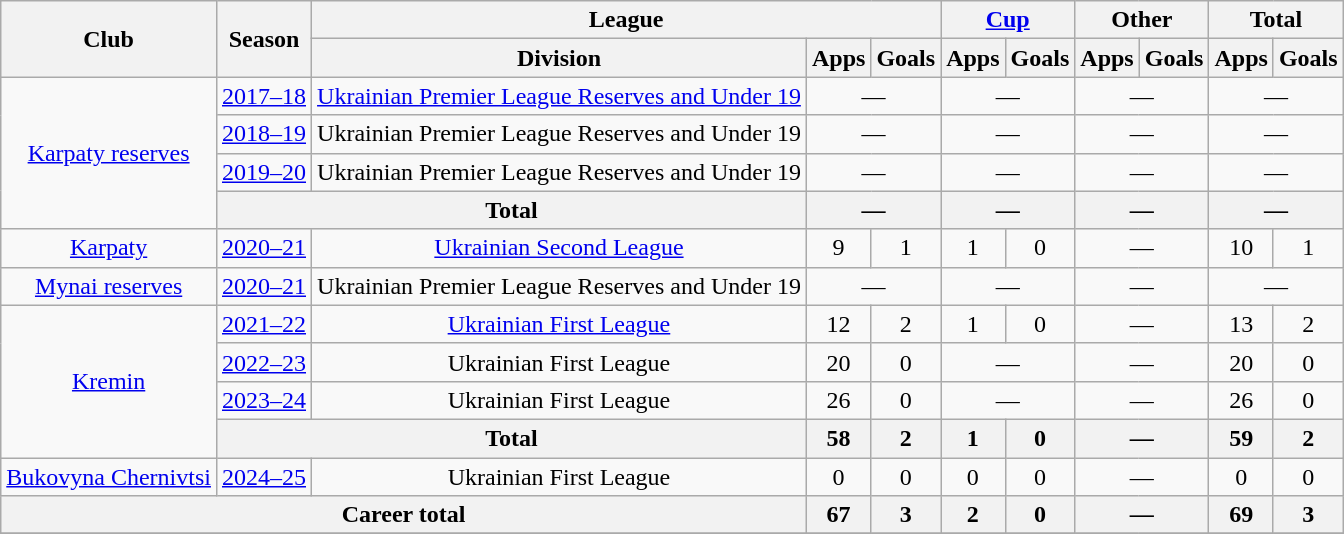<table class=wikitable style="text-align:center">
<tr>
<th rowspan=2>Club</th>
<th rowspan=2>Season</th>
<th colspan=3>League</th>
<th colspan=2><a href='#'>Cup</a></th>
<th colspan="2">Other</th>
<th colspan=2>Total</th>
</tr>
<tr>
<th>Division</th>
<th>Apps</th>
<th>Goals</th>
<th>Apps</th>
<th>Goals</th>
<th>Apps</th>
<th>Goals</th>
<th>Apps</th>
<th>Goals</th>
</tr>
<tr>
<td rowspan=4><a href='#'>Karpaty reserves</a></td>
<td><a href='#'>2017–18</a></td>
<td><a href='#'>Ukrainian Premier League Reserves and Under 19</a></td>
<td colspan=2>—</td>
<td colspan=2>—</td>
<td colspan=2>—</td>
<td colspan=2>—</td>
</tr>
<tr>
<td><a href='#'>2018–19</a></td>
<td>Ukrainian Premier League Reserves and Under 19</td>
<td colspan=2>—</td>
<td colspan=2>—</td>
<td colspan=2>—</td>
<td colspan=2>—</td>
</tr>
<tr>
<td><a href='#'>2019–20</a></td>
<td>Ukrainian Premier League Reserves and Under 19</td>
<td colspan=2>—</td>
<td colspan=2>—</td>
<td colspan=2>—</td>
<td colspan=2>—</td>
</tr>
<tr>
<th colspan=2>Total</th>
<th colspan=2>—</th>
<th colspan=2>—</th>
<th colspan=2>—</th>
<th colspan=2>—</th>
</tr>
<tr>
<td><a href='#'>Karpaty</a></td>
<td><a href='#'>2020–21</a></td>
<td><a href='#'>Ukrainian Second League</a></td>
<td>9</td>
<td>1</td>
<td>1</td>
<td>0</td>
<td colspan=2>—</td>
<td>10</td>
<td>1</td>
</tr>
<tr>
<td><a href='#'>Mynai reserves</a></td>
<td><a href='#'>2020–21</a></td>
<td>Ukrainian Premier League Reserves and Under 19</td>
<td colspan=2>—</td>
<td colspan=2>—</td>
<td colspan=2>—</td>
<td colspan=2>—</td>
</tr>
<tr>
<td rowspan=4><a href='#'>Kremin</a></td>
<td><a href='#'>2021–22</a></td>
<td><a href='#'>Ukrainian First League</a></td>
<td>12</td>
<td>2</td>
<td>1</td>
<td>0</td>
<td colspan=2>—</td>
<td>13</td>
<td>2</td>
</tr>
<tr>
<td><a href='#'>2022–23</a></td>
<td>Ukrainian First League</td>
<td>20</td>
<td>0</td>
<td colspan=2>—</td>
<td colspan=2>—</td>
<td>20</td>
<td>0</td>
</tr>
<tr>
<td><a href='#'>2023–24</a></td>
<td>Ukrainian First League</td>
<td>26</td>
<td>0</td>
<td colspan=2>—</td>
<td colspan=2>—</td>
<td>26</td>
<td>0</td>
</tr>
<tr>
<th colspan=2>Total</th>
<th>58</th>
<th>2</th>
<th>1</th>
<th>0</th>
<th colspan=2>—</th>
<th>59</th>
<th>2</th>
</tr>
<tr>
<td><a href='#'>Bukovyna Chernivtsi</a></td>
<td><a href='#'>2024–25</a></td>
<td>Ukrainian First League</td>
<td>0</td>
<td>0</td>
<td>0</td>
<td>0</td>
<td colspan=2>—</td>
<td>0</td>
<td>0</td>
</tr>
<tr>
<th colspan=3>Career total</th>
<th>67</th>
<th>3</th>
<th>2</th>
<th>0</th>
<th colspan=2>—</th>
<th>69</th>
<th>3</th>
</tr>
<tr>
</tr>
</table>
